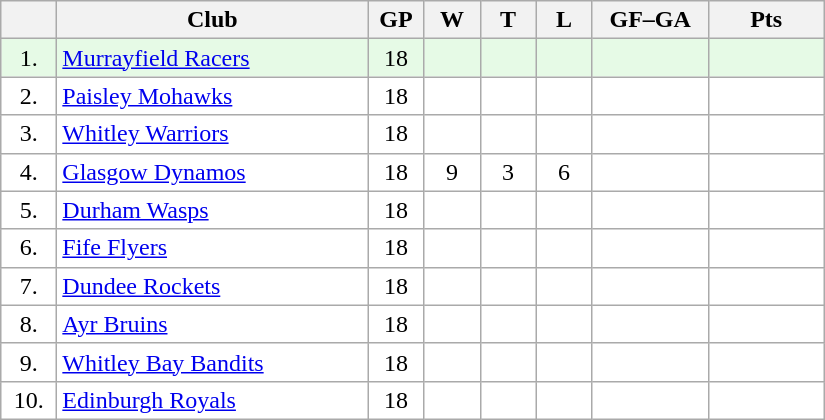<table class="wikitable">
<tr>
<th width="30"></th>
<th width="200">Club</th>
<th width="30">GP</th>
<th width="30">W</th>
<th width="30">T</th>
<th width="30">L</th>
<th width="70">GF–GA</th>
<th width="70">Pts</th>
</tr>
<tr bgcolor="#e6fae6" align="center">
<td>1.</td>
<td align="left"><a href='#'>Murrayfield Racers</a></td>
<td>18</td>
<td></td>
<td></td>
<td></td>
<td></td>
<td></td>
</tr>
<tr bgcolor="#FFFFFF" align="center">
<td>2.</td>
<td align="left"><a href='#'>Paisley Mohawks</a></td>
<td>18</td>
<td></td>
<td></td>
<td></td>
<td></td>
<td></td>
</tr>
<tr bgcolor="#FFFFFF" align="center">
<td>3.</td>
<td align="left"><a href='#'>Whitley Warriors</a></td>
<td>18</td>
<td></td>
<td></td>
<td></td>
<td></td>
<td></td>
</tr>
<tr bgcolor="#FFFFFF" align="center">
<td>4.</td>
<td align="left"><a href='#'>Glasgow Dynamos</a></td>
<td>18</td>
<td>9</td>
<td>3</td>
<td>6</td>
<td></td>
<td></td>
</tr>
<tr bgcolor="#FFFFFF" align="center">
<td>5.</td>
<td align="left"><a href='#'>Durham Wasps</a></td>
<td>18</td>
<td></td>
<td></td>
<td></td>
<td></td>
<td></td>
</tr>
<tr bgcolor="#FFFFFF" align="center">
<td>6.</td>
<td align="left"><a href='#'>Fife Flyers</a></td>
<td>18</td>
<td></td>
<td></td>
<td></td>
<td></td>
<td></td>
</tr>
<tr bgcolor="#FFFFFF" align="center">
<td>7.</td>
<td align="left"><a href='#'>Dundee Rockets</a></td>
<td>18</td>
<td></td>
<td></td>
<td></td>
<td></td>
<td></td>
</tr>
<tr bgcolor="#FFFFFF" align="center">
<td>8.</td>
<td align="left"><a href='#'>Ayr Bruins</a></td>
<td>18</td>
<td></td>
<td></td>
<td></td>
<td></td>
<td></td>
</tr>
<tr bgcolor="#FFFFFF" align="center">
<td>9.</td>
<td align="left"><a href='#'>Whitley Bay Bandits</a></td>
<td>18</td>
<td></td>
<td></td>
<td></td>
<td></td>
<td></td>
</tr>
<tr bgcolor="#FFFFFF" align="center">
<td>10.</td>
<td align="left"><a href='#'>Edinburgh Royals</a></td>
<td>18</td>
<td></td>
<td></td>
<td></td>
<td></td>
<td></td>
</tr>
</table>
